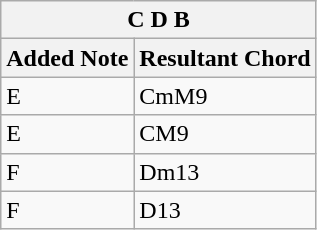<table class="wikitable">
<tr>
<th colspan="2">C D B</th>
</tr>
<tr>
<th>Added Note</th>
<th>Resultant Chord</th>
</tr>
<tr>
<td>E</td>
<td>CmM9</td>
</tr>
<tr>
<td>E</td>
<td>CM9</td>
</tr>
<tr>
<td>F</td>
<td>Dm13</td>
</tr>
<tr>
<td>F</td>
<td>D13</td>
</tr>
</table>
